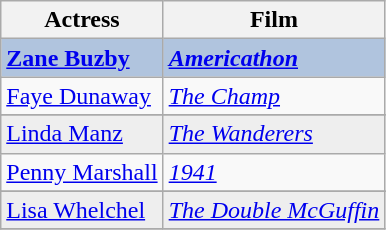<table class="wikitable sortable plainrowheaders">
<tr>
<th>Actress</th>
<th>Film</th>
</tr>
<tr style="background:#B0C4DE">
<td><strong><a href='#'>Zane Buzby</a></strong></td>
<td><strong><em><a href='#'>Americathon</a></em></strong></td>
</tr>
<tr>
<td><a href='#'>Faye Dunaway</a></td>
<td><em><a href='#'>The Champ</a></em></td>
</tr>
<tr>
</tr>
<tr style="background:#eee;">
<td><a href='#'>Linda Manz</a></td>
<td><em><a href='#'>The Wanderers</a></em></td>
</tr>
<tr>
<td><a href='#'>Penny Marshall</a></td>
<td><em><a href='#'>1941</a></em></td>
</tr>
<tr>
</tr>
<tr style="background:#eee;">
<td><a href='#'>Lisa Whelchel</a></td>
<td><em><a href='#'>The Double McGuffin</a></em></td>
</tr>
<tr>
</tr>
</table>
